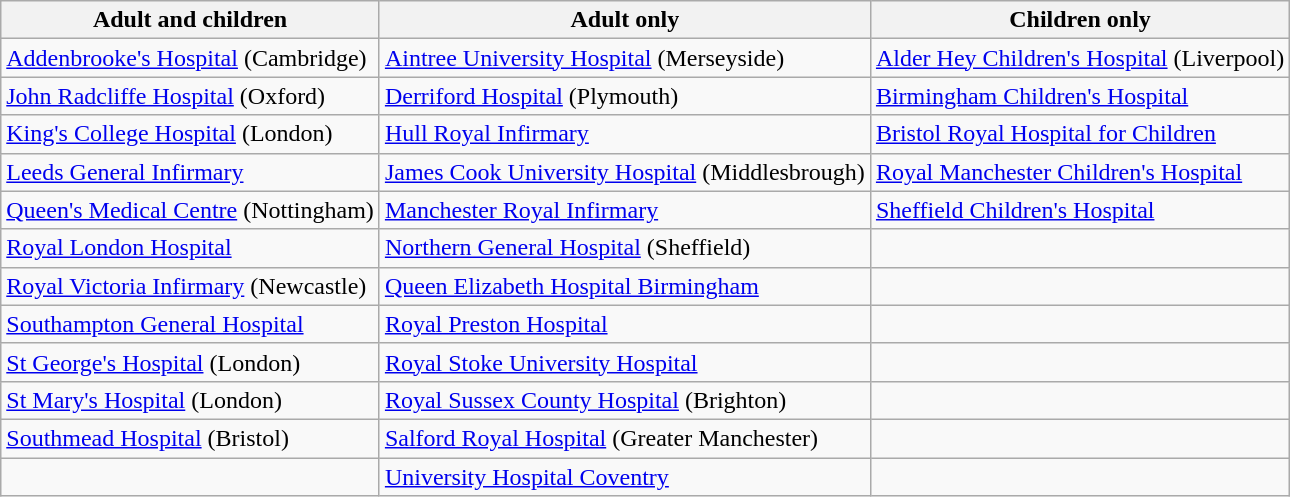<table class="wikitable">
<tr>
<th>Adult and children</th>
<th>Adult only</th>
<th>Children only</th>
</tr>
<tr>
<td><a href='#'>Addenbrooke's Hospital</a> (Cambridge)</td>
<td><a href='#'>Aintree University Hospital</a> (Merseyside)</td>
<td><a href='#'>Alder Hey Children's Hospital</a> (Liverpool)</td>
</tr>
<tr>
<td><a href='#'>John Radcliffe Hospital</a> (Oxford)</td>
<td><a href='#'>Derriford Hospital</a> (Plymouth)</td>
<td><a href='#'>Birmingham Children's Hospital</a></td>
</tr>
<tr>
<td><a href='#'>King's College Hospital</a> (London)</td>
<td><a href='#'>Hull Royal Infirmary</a></td>
<td><a href='#'>Bristol Royal Hospital for Children</a></td>
</tr>
<tr>
<td><a href='#'>Leeds General Infirmary</a></td>
<td><a href='#'>James Cook University Hospital</a> (Middlesbrough)</td>
<td><a href='#'>Royal Manchester Children's Hospital</a></td>
</tr>
<tr>
<td><a href='#'>Queen's Medical Centre</a> (Nottingham)</td>
<td><a href='#'>Manchester Royal Infirmary</a></td>
<td><a href='#'>Sheffield Children's Hospital</a></td>
</tr>
<tr>
<td><a href='#'>Royal London Hospital</a></td>
<td><a href='#'>Northern General Hospital</a> (Sheffield)</td>
<td></td>
</tr>
<tr>
<td><a href='#'>Royal Victoria Infirmary</a> (Newcastle)</td>
<td><a href='#'>Queen Elizabeth Hospital Birmingham</a></td>
<td></td>
</tr>
<tr>
<td><a href='#'>Southampton General Hospital</a></td>
<td><a href='#'>Royal Preston Hospital</a></td>
<td></td>
</tr>
<tr>
<td><a href='#'>St George's Hospital</a> (London)</td>
<td><a href='#'>Royal Stoke University Hospital</a></td>
<td></td>
</tr>
<tr>
<td><a href='#'>St Mary's Hospital</a> (London)</td>
<td><a href='#'>Royal Sussex County Hospital</a> (Brighton)</td>
<td></td>
</tr>
<tr>
<td><a href='#'>Southmead Hospital</a> (Bristol)</td>
<td><a href='#'>Salford Royal Hospital</a> (Greater Manchester)</td>
<td></td>
</tr>
<tr>
<td></td>
<td><a href='#'>University Hospital Coventry</a></td>
<td></td>
</tr>
</table>
